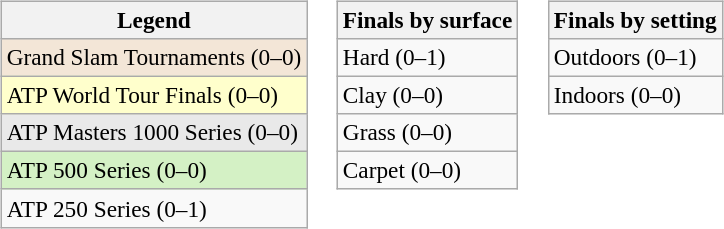<table>
<tr valign=top>
<td><br><table class=wikitable style=font-size:97%>
<tr>
<th>Legend</th>
</tr>
<tr style="background:#f3e6d7;">
<td>Grand Slam Tournaments (0–0)</td>
</tr>
<tr style="background:#ffc;">
<td>ATP World Tour Finals (0–0)</td>
</tr>
<tr style="background:#e9e9e9;">
<td>ATP Masters 1000 Series (0–0)</td>
</tr>
<tr style="background:#d4f1c5;">
<td>ATP 500 Series (0–0)</td>
</tr>
<tr>
<td>ATP 250 Series (0–1)</td>
</tr>
</table>
</td>
<td><br><table class=wikitable style=font-size:97%>
<tr>
<th>Finals by surface</th>
</tr>
<tr>
<td>Hard (0–1)</td>
</tr>
<tr>
<td>Clay (0–0)</td>
</tr>
<tr>
<td>Grass (0–0)</td>
</tr>
<tr>
<td>Carpet (0–0)</td>
</tr>
</table>
</td>
<td><br><table class=wikitable style=font-size:97%>
<tr>
<th>Finals by setting</th>
</tr>
<tr>
<td>Outdoors (0–1)</td>
</tr>
<tr>
<td>Indoors (0–0)</td>
</tr>
</table>
</td>
</tr>
</table>
